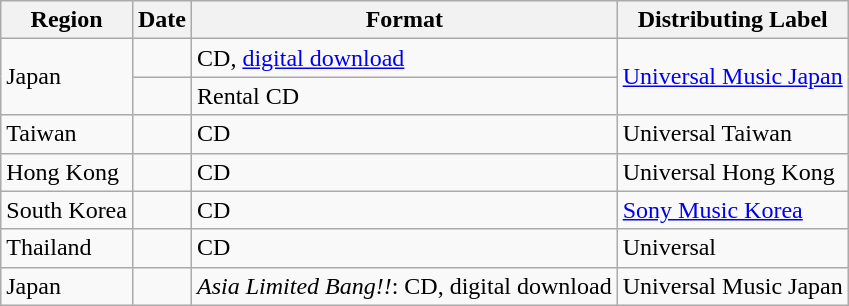<table class="wikitable">
<tr>
<th>Region</th>
<th>Date</th>
<th>Format</th>
<th>Distributing Label</th>
</tr>
<tr>
<td rowspan="2">Japan</td>
<td></td>
<td>CD, <a href='#'>digital download</a></td>
<td rowspan="2"><a href='#'>Universal Music Japan</a></td>
</tr>
<tr>
<td></td>
<td>Rental CD</td>
</tr>
<tr>
<td>Taiwan</td>
<td></td>
<td>CD</td>
<td>Universal Taiwan</td>
</tr>
<tr>
<td>Hong Kong</td>
<td></td>
<td>CD</td>
<td>Universal Hong Kong</td>
</tr>
<tr>
<td>South Korea</td>
<td></td>
<td>CD</td>
<td><a href='#'>Sony Music Korea</a></td>
</tr>
<tr>
<td>Thailand</td>
<td></td>
<td>CD</td>
<td>Universal</td>
</tr>
<tr>
<td>Japan</td>
<td></td>
<td><em>Asia Limited Bang!!</em>: CD, digital download</td>
<td>Universal Music Japan</td>
</tr>
</table>
